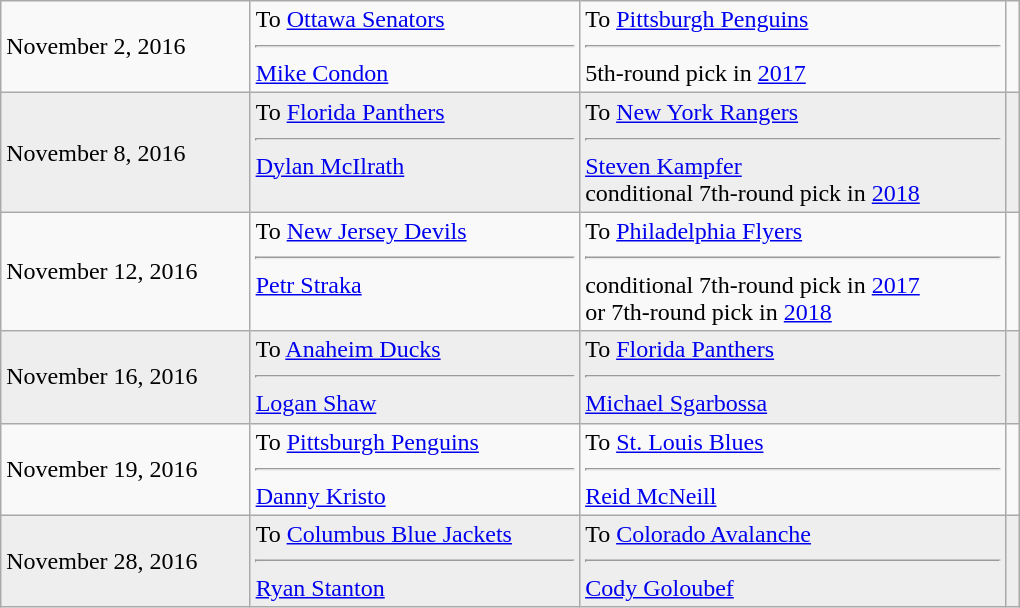<table class="wikitable" style="border:1px solid #999999; width:680px;">
<tr>
<td>November 2, 2016</td>
<td valign="top">To <a href='#'>Ottawa Senators</a><hr> <a href='#'>Mike Condon</a></td>
<td valign="top">To <a href='#'>Pittsburgh Penguins</a><hr> 5th-round pick in <a href='#'>2017</a></td>
<td></td>
</tr>
<tr bgcolor="eeeeee">
<td>November 8, 2016</td>
<td valign="top">To <a href='#'>Florida Panthers</a><hr> <a href='#'>Dylan McIlrath</a></td>
<td valign="top">To <a href='#'>New York Rangers</a><hr> <a href='#'>Steven Kampfer</a><br><span>conditional</span> 7th-round pick in <a href='#'>2018</a></td>
<td></td>
</tr>
<tr>
<td>November 12, 2016</td>
<td valign="top">To <a href='#'>New Jersey Devils</a><hr> <a href='#'>Petr Straka</a></td>
<td valign="top">To <a href='#'>Philadelphia Flyers</a><hr> <span>conditional</span> 7th-round pick in <a href='#'>2017</a><br>or 7th-round pick in <a href='#'>2018</a></td>
<td></td>
</tr>
<tr bgcolor="eeeeee">
<td>November 16, 2016</td>
<td valign="top">To <a href='#'>Anaheim Ducks</a><hr> <a href='#'>Logan Shaw</a></td>
<td valign="top">To <a href='#'>Florida Panthers</a><hr> <a href='#'>Michael Sgarbossa</a></td>
<td></td>
</tr>
<tr>
<td>November 19, 2016</td>
<td valign="top">To <a href='#'>Pittsburgh Penguins</a><hr> <a href='#'>Danny Kristo</a></td>
<td valign="top">To <a href='#'>St. Louis Blues</a><hr> <a href='#'>Reid McNeill</a></td>
<td></td>
</tr>
<tr bgcolor="eeeeee">
<td>November 28, 2016</td>
<td valign="top">To <a href='#'>Columbus Blue Jackets</a><hr> <a href='#'>Ryan Stanton</a></td>
<td valign="top">To <a href='#'>Colorado Avalanche</a><hr> <a href='#'>Cody Goloubef</a></td>
<td></td>
</tr>
</table>
